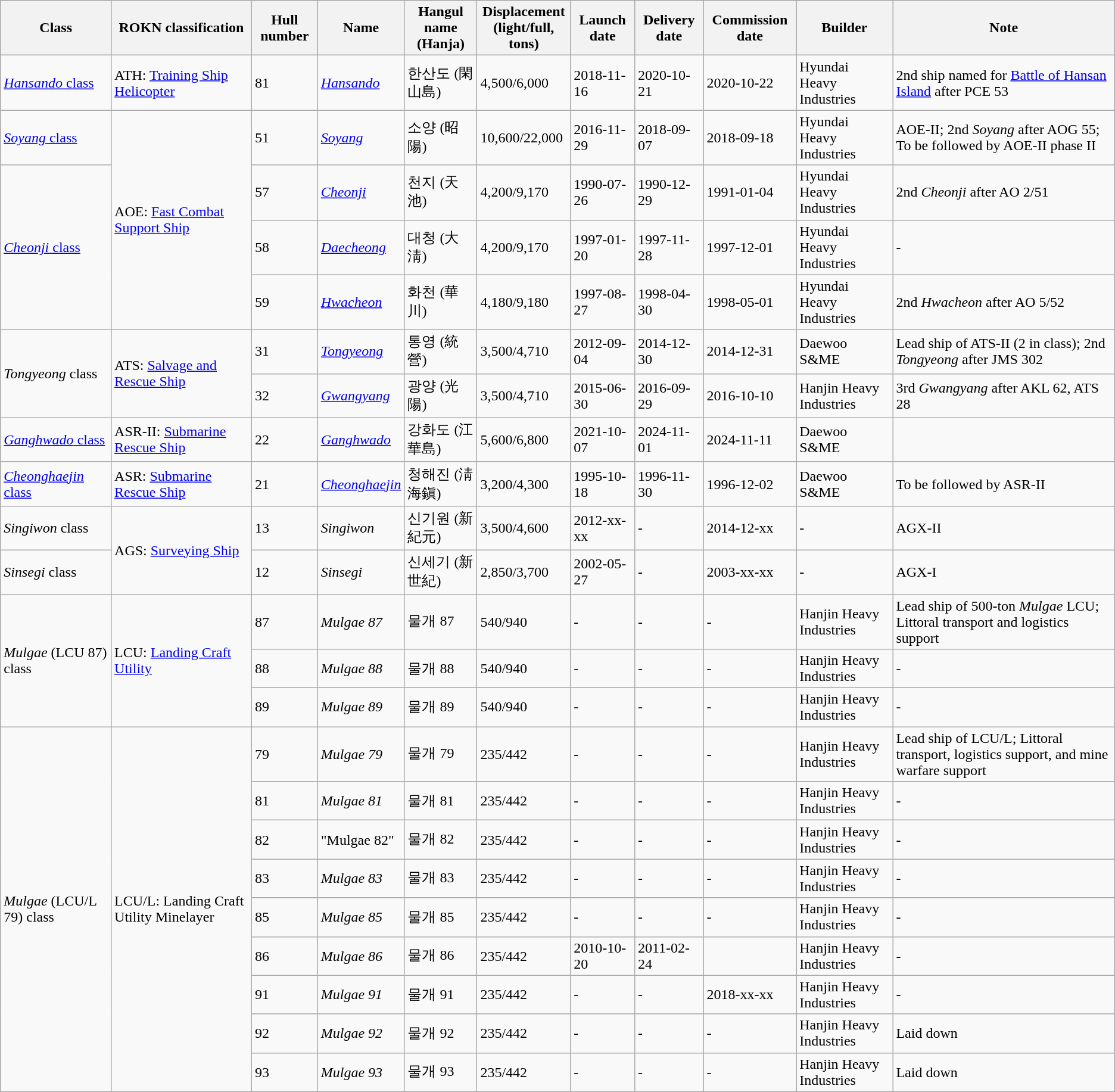<table class="wikitable">
<tr>
<th>Class</th>
<th>ROKN classification</th>
<th>Hull number</th>
<th>Name</th>
<th>Hangul name<br>(Hanja)</th>
<th>Displacement<br>(light/full, tons)</th>
<th>Launch date</th>
<th>Delivery date</th>
<th>Commission date</th>
<th>Builder</th>
<th>Note</th>
</tr>
<tr>
<td><a href='#'><em>Hansando</em> class</a></td>
<td>ATH: <a href='#'>Training Ship Helicopter</a></td>
<td>81</td>
<td><a href='#'><em>Hansando</em></a></td>
<td>한산도 (閑山島)</td>
<td>4,500/6,000</td>
<td>2018-11-16</td>
<td>2020-10-21</td>
<td>2020-10-22</td>
<td>Hyundai Heavy Industries</td>
<td>2nd ship named for <a href='#'>Battle of Hansan Island</a> after PCE 53</td>
</tr>
<tr>
<td><a href='#'><em>Soyang</em> class</a></td>
<td rowspan="4">AOE: <a href='#'>Fast Combat Support Ship</a></td>
<td>51</td>
<td><a href='#'><em>Soyang</em></a></td>
<td>소양 (昭陽)</td>
<td>10,600/22,000</td>
<td>2016-11-29</td>
<td>2018-09-07</td>
<td>2018-09-18</td>
<td>Hyundai Heavy Industries</td>
<td>AOE-II; 2nd <em>Soyang</em> after AOG 55; To be followed by AOE-II phase II</td>
</tr>
<tr>
<td rowspan="3"><a href='#'><em>Cheonji</em> class</a></td>
<td>57</td>
<td><em><a href='#'>Cheonji</a></em></td>
<td>천지 (天池)</td>
<td>4,200/9,170</td>
<td>1990-07-26</td>
<td>1990-12-29</td>
<td>1991-01-04</td>
<td>Hyundai Heavy Industries</td>
<td>2nd <em>Cheonji</em> after AO 2/51</td>
</tr>
<tr>
<td>58</td>
<td><em><a href='#'>Daecheong</a></em></td>
<td>대청 (大淸)</td>
<td>4,200/9,170</td>
<td>1997-01-20</td>
<td>1997-11-28</td>
<td>1997-12-01</td>
<td>Hyundai Heavy Industries</td>
<td>-</td>
</tr>
<tr>
<td>59</td>
<td><em><a href='#'>Hwacheon</a></em></td>
<td>화천 (華川)</td>
<td>4,180/9,180</td>
<td>1997-08-27</td>
<td>1998-04-30</td>
<td>1998-05-01</td>
<td>Hyundai Heavy Industries</td>
<td>2nd <em>Hwacheon</em> after AO 5/52</td>
</tr>
<tr>
<td rowspan="2"><em>Tongyeong</em> class</td>
<td rowspan="2">ATS: <a href='#'>Salvage and Rescue Ship</a></td>
<td>31</td>
<td><em><a href='#'>Tongyeong</a></em></td>
<td>통영 (統營)</td>
<td>3,500/4,710</td>
<td>2012-09-04</td>
<td>2014-12-30</td>
<td>2014-12-31</td>
<td>Daewoo S&ME</td>
<td>Lead ship of ATS-II (2 in class); 2nd <em>Tongyeong</em> after JMS 302</td>
</tr>
<tr>
<td>32</td>
<td><em><a href='#'>Gwangyang</a></em></td>
<td>광양 (光陽)</td>
<td>3,500/4,710</td>
<td>2015-06-30</td>
<td>2016-09-29</td>
<td>2016-10-10</td>
<td>Hanjin Heavy Industries</td>
<td>3rd <em>Gwangyang</em> after AKL 62, ATS 28</td>
</tr>
<tr>
<td><a href='#'><em>Ganghwado</em> class</a></td>
<td>ASR-II: <a href='#'>Submarine Rescue Ship</a></td>
<td>22</td>
<td><em><a href='#'>Ganghwado</a></em></td>
<td>강화도 (江華島)</td>
<td>5,600/6,800</td>
<td>2021-10-07</td>
<td>2024-11-01</td>
<td>2024-11-11</td>
<td>Daewoo S&ME</td>
<td></td>
</tr>
<tr>
<td><a href='#'><em>Cheonghaejin</em> class</a></td>
<td>ASR: <a href='#'>Submarine Rescue Ship</a></td>
<td>21</td>
<td><em><a href='#'>Cheonghaejin</a></em></td>
<td>청해진 (淸海鎭)</td>
<td>3,200/4,300</td>
<td>1995-10-18</td>
<td>1996-11-30</td>
<td>1996-12-02</td>
<td>Daewoo S&ME</td>
<td>To be followed by ASR-II</td>
</tr>
<tr>
<td><em>Singiwon</em> class</td>
<td rowspan="2">AGS: <a href='#'>Surveying Ship</a></td>
<td>13</td>
<td><em>Singiwon</em></td>
<td>신기원 (新紀元)</td>
<td>3,500/4,600</td>
<td>2012-xx-xx</td>
<td>-</td>
<td>2014-12-xx</td>
<td>-</td>
<td>AGX-II</td>
</tr>
<tr>
<td><em>Sinsegi</em> class</td>
<td>12</td>
<td><em>Sinsegi</em></td>
<td>신세기 (新世紀)</td>
<td>2,850/3,700</td>
<td>2002-05-27</td>
<td>-</td>
<td>2003-xx-xx</td>
<td>-</td>
<td>AGX-I</td>
</tr>
<tr>
<td rowspan="3"><em>Mulgae</em> (LCU 87) class</td>
<td rowspan="3">LCU: <a href='#'>Landing Craft Utility</a></td>
<td>87</td>
<td><em>Mulgae 87</em></td>
<td>물개 87</td>
<td>540/940</td>
<td>-</td>
<td>-</td>
<td>-</td>
<td>Hanjin Heavy Industries</td>
<td>Lead ship of 500-ton <em>Mulgae</em> LCU; Littoral transport and logistics support</td>
</tr>
<tr>
<td>88</td>
<td><em>Mulgae 88</em></td>
<td>물개 88</td>
<td>540/940</td>
<td>-</td>
<td>-</td>
<td>-</td>
<td>Hanjin Heavy Industries</td>
<td>-</td>
</tr>
<tr>
<td>89</td>
<td><em>Mulgae 89</em></td>
<td>물개 89</td>
<td>540/940</td>
<td>-</td>
<td>-</td>
<td>-</td>
<td>Hanjin Heavy Industries</td>
<td>-</td>
</tr>
<tr>
<td rowspan="9"><em>Mulgae</em> (LCU/L 79) class</td>
<td rowspan="9">LCU/L: Landing Craft Utility Minelayer</td>
<td>79</td>
<td><em>Mulgae 79</em></td>
<td>물개 79</td>
<td>235/442</td>
<td>-</td>
<td>-</td>
<td>-</td>
<td>Hanjin Heavy Industries</td>
<td>Lead ship of LCU/L; Littoral transport, logistics support, and mine warfare support</td>
</tr>
<tr>
<td>81</td>
<td><em>Mulgae 81</em></td>
<td>물개 81</td>
<td>235/442</td>
<td>-</td>
<td>-</td>
<td>-</td>
<td>Hanjin Heavy Industries</td>
<td>-</td>
</tr>
<tr>
<td>82</td>
<td>"Mulgae 82"</td>
<td>물개 82</td>
<td>235/442</td>
<td>-</td>
<td>-</td>
<td>-</td>
<td>Hanjin Heavy Industries</td>
<td>-</td>
</tr>
<tr>
<td>83</td>
<td><em>Mulgae 83</em></td>
<td>물개 83</td>
<td>235/442</td>
<td>-</td>
<td>-</td>
<td>-</td>
<td>Hanjin Heavy Industries</td>
<td>-</td>
</tr>
<tr>
<td>85</td>
<td><em>Mulgae 85</em></td>
<td>물개 85</td>
<td>235/442</td>
<td>-</td>
<td>-</td>
<td>-</td>
<td>Hanjin Heavy Industries</td>
<td>-</td>
</tr>
<tr>
<td>86</td>
<td><em>Mulgae 86</em></td>
<td>물개 86</td>
<td>235/442</td>
<td>2010-10-20</td>
<td>2011-02-24</td>
<td></td>
<td>Hanjin Heavy Industries</td>
<td>-</td>
</tr>
<tr>
<td>91</td>
<td><em>Mulgae 91</em></td>
<td>물개 91</td>
<td>235/442</td>
<td>-</td>
<td>-</td>
<td>2018-xx-xx</td>
<td>Hanjin Heavy Industries</td>
<td>-</td>
</tr>
<tr>
<td>92</td>
<td><em>Mulgae 92</em></td>
<td>물개 92</td>
<td>235/442</td>
<td>-</td>
<td>-</td>
<td>-</td>
<td>Hanjin Heavy Industries</td>
<td>Laid down</td>
</tr>
<tr>
<td>93</td>
<td><em>Mulgae 93</em></td>
<td>물개 93</td>
<td>235/442</td>
<td>-</td>
<td>-</td>
<td>-</td>
<td>Hanjin Heavy Industries</td>
<td>Laid down</td>
</tr>
</table>
